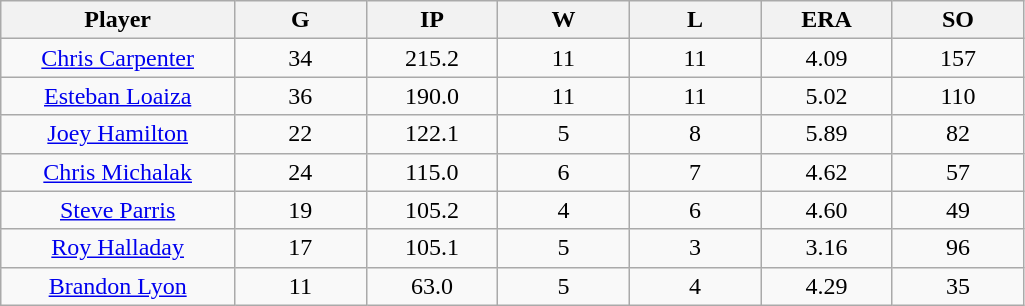<table class="wikitable sortable">
<tr>
<th bgcolor="#DDDDFF" width="16%">Player</th>
<th bgcolor="#DDDDFF" width="9%">G</th>
<th bgcolor="#DDDDFF" width="9%">IP</th>
<th bgcolor="#DDDDFF" width="9%">W</th>
<th bgcolor="#DDDDFF" width="9%">L</th>
<th bgcolor="#DDDDFF" width="9%">ERA</th>
<th bgcolor="#DDDDFF" width="9%">SO</th>
</tr>
<tr align=center>
<td><a href='#'>Chris Carpenter</a></td>
<td>34</td>
<td>215.2</td>
<td>11</td>
<td>11</td>
<td>4.09</td>
<td>157</td>
</tr>
<tr align=center>
<td><a href='#'>Esteban Loaiza</a></td>
<td>36</td>
<td>190.0</td>
<td>11</td>
<td>11</td>
<td>5.02</td>
<td>110</td>
</tr>
<tr align=center>
<td><a href='#'>Joey Hamilton</a></td>
<td>22</td>
<td>122.1</td>
<td>5</td>
<td>8</td>
<td>5.89</td>
<td>82</td>
</tr>
<tr align=center>
<td><a href='#'>Chris Michalak</a></td>
<td>24</td>
<td>115.0</td>
<td>6</td>
<td>7</td>
<td>4.62</td>
<td>57</td>
</tr>
<tr align=center>
<td><a href='#'>Steve Parris</a></td>
<td>19</td>
<td>105.2</td>
<td>4</td>
<td>6</td>
<td>4.60</td>
<td>49</td>
</tr>
<tr align=center>
<td><a href='#'>Roy Halladay</a></td>
<td>17</td>
<td>105.1</td>
<td>5</td>
<td>3</td>
<td>3.16</td>
<td>96</td>
</tr>
<tr align=center>
<td><a href='#'>Brandon Lyon</a></td>
<td>11</td>
<td>63.0</td>
<td>5</td>
<td>4</td>
<td>4.29</td>
<td>35</td>
</tr>
</table>
